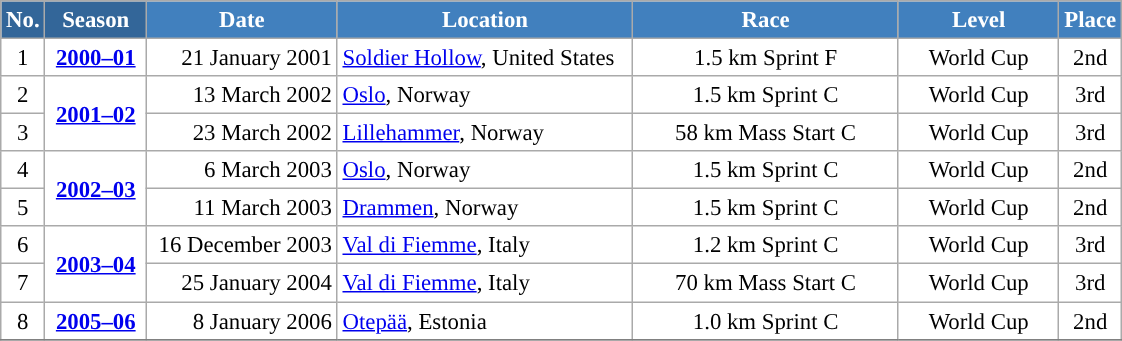<table class="wikitable sortable" style="font-size:95%; text-align:center; border:grey solid 1px; border-collapse:collapse; background:#ffffff;">
<tr style="background:#efefef;">
<th style="background-color:#369; color:white;">No.</th>
<th style="background-color:#369; color:white;">Season</th>
<th style="background-color:#4180be; color:white; width:120px;">Date</th>
<th style="background-color:#4180be; color:white; width:190px;">Location</th>
<th style="background-color:#4180be; color:white; width:170px;">Race</th>
<th style="background-color:#4180be; color:white; width:100px;">Level</th>
<th style="background-color:#4180be; color:white;">Place</th>
</tr>
<tr>
<td align=center>1</td>
<td rowspan=1 align=center><strong> <a href='#'>2000–01</a> </strong></td>
<td align=right>21 January 2001</td>
<td align=left> <a href='#'>Soldier Hollow</a>, United States</td>
<td>1.5 km Sprint F</td>
<td>World Cup</td>
<td>2nd</td>
</tr>
<tr>
<td align=center>2</td>
<td rowspan=2 align=center><strong> <a href='#'>2001–02</a> </strong></td>
<td align=right>13 March 2002</td>
<td align=left> <a href='#'>Oslo</a>, Norway</td>
<td>1.5 km Sprint C</td>
<td>World Cup</td>
<td>3rd</td>
</tr>
<tr>
<td align=center>3</td>
<td align=right>23 March 2002</td>
<td align=left> <a href='#'>Lillehammer</a>, Norway</td>
<td>58 km Mass Start C</td>
<td>World Cup</td>
<td>3rd</td>
</tr>
<tr>
<td align=center>4</td>
<td rowspan=2 align=center><strong> <a href='#'>2002–03</a> </strong></td>
<td align=right>6 March 2003</td>
<td align=left> <a href='#'>Oslo</a>, Norway</td>
<td>1.5 km Sprint C</td>
<td>World Cup</td>
<td>2nd</td>
</tr>
<tr>
<td align=center>5</td>
<td align=right>11 March 2003</td>
<td align=left> <a href='#'>Drammen</a>, Norway</td>
<td>1.5 km Sprint C</td>
<td>World Cup</td>
<td>2nd</td>
</tr>
<tr>
<td align=center>6</td>
<td rowspan=2 align=center><strong> <a href='#'>2003–04</a> </strong></td>
<td align=right>16 December 2003</td>
<td align=left> <a href='#'>Val di Fiemme</a>, Italy</td>
<td>1.2 km Sprint C</td>
<td>World Cup</td>
<td>3rd</td>
</tr>
<tr>
<td align=center>7</td>
<td align=right>25 January 2004</td>
<td align=left> <a href='#'>Val di Fiemme</a>, Italy</td>
<td>70 km Mass Start C</td>
<td>World Cup</td>
<td>3rd</td>
</tr>
<tr>
<td align=center>8</td>
<td rowspan=1 align=center><strong> <a href='#'>2005–06</a> </strong></td>
<td align=right>8 January 2006</td>
<td align=left> <a href='#'>Otepää</a>, Estonia</td>
<td>1.0 km Sprint C</td>
<td>World Cup</td>
<td>2nd</td>
</tr>
<tr>
</tr>
</table>
